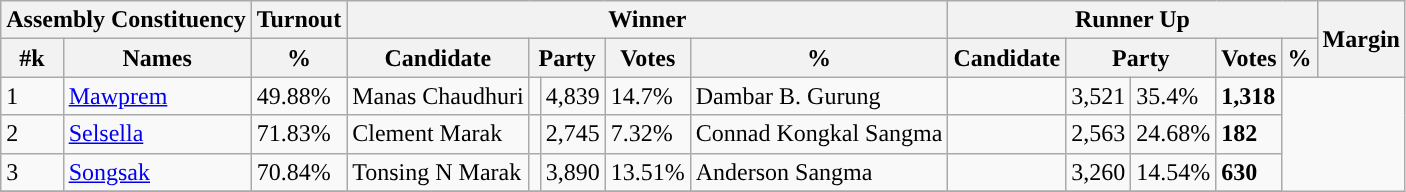<table class="wikitable sortable">
<tr>
<th colspan="2">Assembly Constituency</th>
<th>Turnout</th>
<th colspan="5">Winner</th>
<th colspan="5">Runner Up</th>
<th rowspan="2" data-sort-type=number>Margin</th>
</tr>
<tr>
<th>#k</th>
<th>Names</th>
<th>%</th>
<th>Candidate</th>
<th colspan="2">Party</th>
<th data-sort-type=number>Votes</th>
<th>%</th>
<th>Candidate</th>
<th colspan="2">Party</th>
<th data-sort-type=number>Votes</th>
<th>%</th>
</tr>
<tr>
<td>1</td>
<td><a href='#'>Mawprem</a></td>
<td>49.88%</td>
<td>Manas Chaudhuri</td>
<td></td>
<td>4,839</td>
<td>14.7%</td>
<td>Dambar B. Gurung</td>
<td></td>
<td>3,521</td>
<td>35.4%</td>
<td style="background:"><span><strong>1,318</strong></span></td>
</tr>
<tr>
<td>2</td>
<td><a href='#'>Selsella</a></td>
<td>71.83%</td>
<td>Clement Marak</td>
<td></td>
<td>2,745</td>
<td>7.32%</td>
<td>Connad Kongkal Sangma</td>
<td></td>
<td>2,563</td>
<td>24.68%</td>
<td style="background:"><span><strong>182</strong></span></td>
</tr>
<tr>
<td>3</td>
<td><a href='#'>Songsak</a></td>
<td>70.84%</td>
<td>Tonsing N Marak</td>
<td></td>
<td>3,890</td>
<td>13.51%</td>
<td>Anderson Sangma</td>
<td></td>
<td>3,260</td>
<td>14.54%</td>
<td style="background:"><span><strong>630</strong></span></td>
</tr>
<tr>
</tr>
</table>
